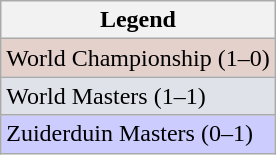<table class="wikitable">
<tr>
<th>Legend</th>
</tr>
<tr style="background:#e5d1cb;">
<td>World Championship (1–0)</td>
</tr>
<tr style="background:#dfe2e9;">
<td>World Masters (1–1)</td>
</tr>
<tr style="background:#ccf;">
<td>Zuiderduin Masters (0–1)</td>
</tr>
</table>
